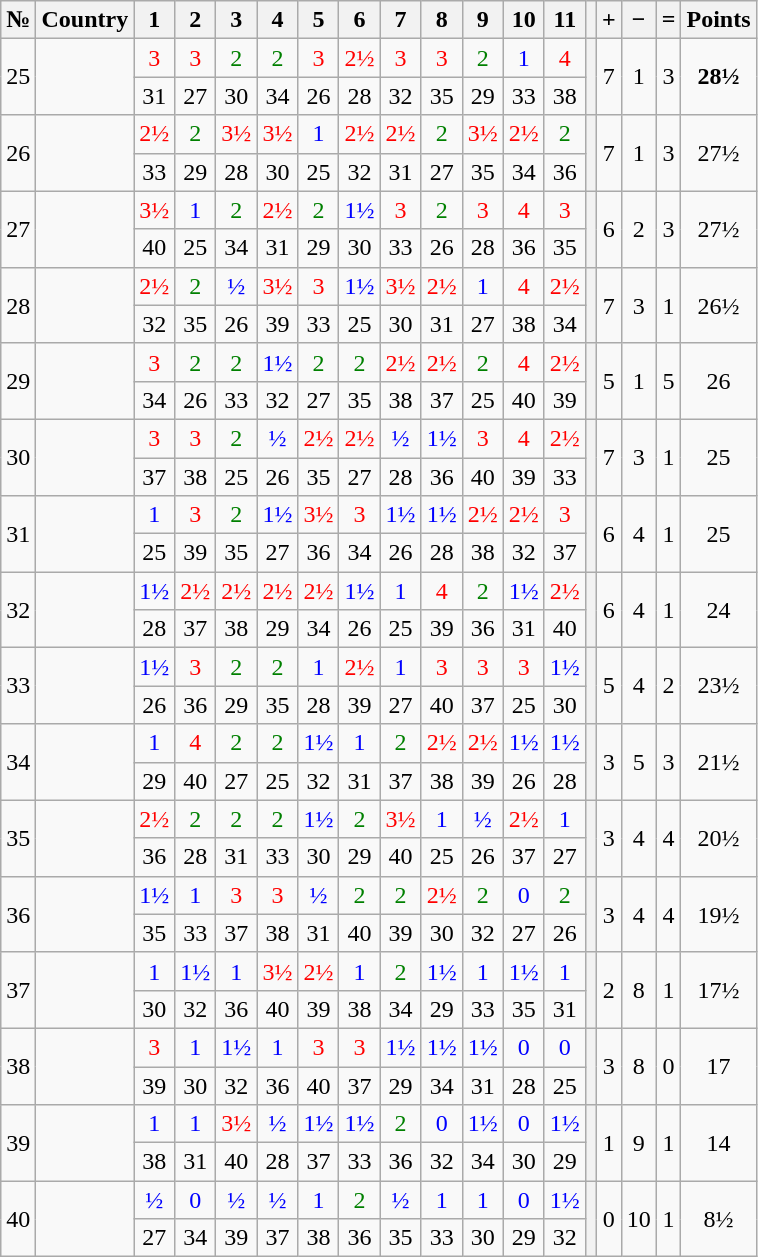<table class="wikitable" style="text-align:center">
<tr>
<th>№</th>
<th>Country</th>
<th>1</th>
<th>2</th>
<th>3</th>
<th>4</th>
<th>5</th>
<th>6</th>
<th>7</th>
<th>8</th>
<th>9</th>
<th>10</th>
<th>11</th>
<th></th>
<th>+</th>
<th>−</th>
<th>=</th>
<th>Points</th>
</tr>
<tr>
<td rowspan="2">25</td>
<td align=left rowspan="2"></td>
<td style="color: red;">3</td>
<td style="color: red;">3</td>
<td style="color: green">2</td>
<td style="color: green">2</td>
<td style="color: red;">3</td>
<td style="color: red;">2½</td>
<td style="color: red;">3</td>
<td style="color: red;">3</td>
<td style="color: green">2</td>
<td style="color: blue;">1</td>
<td style="color: red;">4</td>
<th rowspan="2"></th>
<td rowspan="2">7</td>
<td rowspan="2">1</td>
<td rowspan="2">3</td>
<td rowspan="2"><strong>28½</strong></td>
</tr>
<tr>
<td>31</td>
<td>27</td>
<td>30</td>
<td>34</td>
<td>26</td>
<td>28</td>
<td>32</td>
<td>35</td>
<td>29</td>
<td>33</td>
<td>38</td>
</tr>
<tr>
<td rowspan="2">26</td>
<td align=left rowspan="2"></td>
<td style="color: red;">2½</td>
<td style="color: green">2</td>
<td style="color: red;">3½</td>
<td style="color: red;">3½</td>
<td style="color: blue;">1</td>
<td style="color: red;">2½</td>
<td style="color: red;">2½</td>
<td style="color: green">2</td>
<td style="color: red;">3½</td>
<td style="color: red;">2½</td>
<td style="color: green">2</td>
<th rowspan="2"></th>
<td rowspan="2">7</td>
<td rowspan="2">1</td>
<td rowspan="2">3</td>
<td rowspan="2">27½</td>
</tr>
<tr>
<td>33</td>
<td>29</td>
<td>28</td>
<td>30</td>
<td>25</td>
<td>32</td>
<td>31</td>
<td>27</td>
<td>35</td>
<td>34</td>
<td>36</td>
</tr>
<tr>
<td rowspan="2">27</td>
<td align=left rowspan="2"></td>
<td style="color: red;">3½</td>
<td style="color: blue;">1</td>
<td style="color: green">2</td>
<td style="color: red;">2½</td>
<td style="color: green">2</td>
<td style="color: blue;">1½</td>
<td style="color: red;">3</td>
<td style="color: green">2</td>
<td style="color: red;">3</td>
<td style="color: red;">4</td>
<td style="color: red;">3</td>
<th rowspan="2"></th>
<td rowspan="2">6</td>
<td rowspan="2">2</td>
<td rowspan="2">3</td>
<td rowspan="2">27½</td>
</tr>
<tr>
<td>40</td>
<td>25</td>
<td>34</td>
<td>31</td>
<td>29</td>
<td>30</td>
<td>33</td>
<td>26</td>
<td>28</td>
<td>36</td>
<td>35</td>
</tr>
<tr>
<td rowspan="2">28</td>
<td align=left rowspan="2"></td>
<td style="color: red;">2½</td>
<td style="color: green">2</td>
<td style="color: blue;">½</td>
<td style="color: red;">3½</td>
<td style="color: red;">3</td>
<td style="color: blue;">1½</td>
<td style="color: red;">3½</td>
<td style="color: red;">2½</td>
<td style="color: blue;">1</td>
<td style="color: red;">4</td>
<td style="color: red;">2½</td>
<th rowspan="2"></th>
<td rowspan="2">7</td>
<td rowspan="2">3</td>
<td rowspan="2">1</td>
<td rowspan="2">26½</td>
</tr>
<tr>
<td>32</td>
<td>35</td>
<td>26</td>
<td>39</td>
<td>33</td>
<td>25</td>
<td>30</td>
<td>31</td>
<td>27</td>
<td>38</td>
<td>34</td>
</tr>
<tr>
<td rowspan="2">29</td>
<td align=left rowspan="2"></td>
<td style="color: red;">3</td>
<td style="color: green">2</td>
<td style="color: green">2</td>
<td style="color: blue;">1½</td>
<td style="color: green">2</td>
<td style="color: green">2</td>
<td style="color: red;">2½</td>
<td style="color: red;">2½</td>
<td style="color: green">2</td>
<td style="color: red;">4</td>
<td style="color: red;">2½</td>
<th rowspan="2"></th>
<td rowspan="2">5</td>
<td rowspan="2">1</td>
<td rowspan="2">5</td>
<td rowspan="2">26</td>
</tr>
<tr>
<td>34</td>
<td>26</td>
<td>33</td>
<td>32</td>
<td>27</td>
<td>35</td>
<td>38</td>
<td>37</td>
<td>25</td>
<td>40</td>
<td>39</td>
</tr>
<tr>
<td rowspan="2">30</td>
<td align=left rowspan="2"></td>
<td style="color: red;">3</td>
<td style="color: red;">3</td>
<td style="color: green">2</td>
<td style="color: blue;">½</td>
<td style="color: red;">2½</td>
<td style="color: red;">2½</td>
<td style="color: blue;">½</td>
<td style="color: blue;">1½</td>
<td style="color: red;">3</td>
<td style="color: red;">4</td>
<td style="color: red;">2½</td>
<th rowspan="2"></th>
<td rowspan="2">7</td>
<td rowspan="2">3</td>
<td rowspan="2">1</td>
<td rowspan="2">25</td>
</tr>
<tr>
<td>37</td>
<td>38</td>
<td>25</td>
<td>26</td>
<td>35</td>
<td>27</td>
<td>28</td>
<td>36</td>
<td>40</td>
<td>39</td>
<td>33</td>
</tr>
<tr>
<td rowspan="2">31</td>
<td align=left rowspan="2"></td>
<td style="color: blue;">1</td>
<td style="color: red;">3</td>
<td style="color: green">2</td>
<td style="color: blue;">1½</td>
<td style="color: red;">3½</td>
<td style="color: red;">3</td>
<td style="color: blue;">1½</td>
<td style="color: blue;">1½</td>
<td style="color: red;">2½</td>
<td style="color: red;">2½</td>
<td style="color: red;">3</td>
<th rowspan="2"></th>
<td rowspan="2">6</td>
<td rowspan="2">4</td>
<td rowspan="2">1</td>
<td rowspan="2">25</td>
</tr>
<tr>
<td>25</td>
<td>39</td>
<td>35</td>
<td>27</td>
<td>36</td>
<td>34</td>
<td>26</td>
<td>28</td>
<td>38</td>
<td>32</td>
<td>37</td>
</tr>
<tr>
<td rowspan="2">32</td>
<td align=left rowspan="2"></td>
<td style="color: blue;">1½</td>
<td style="color: red;">2½</td>
<td style="color: red;">2½</td>
<td style="color: red;">2½</td>
<td style="color: red;">2½</td>
<td style="color: blue;">1½</td>
<td style="color: blue;">1</td>
<td style="color: red;">4</td>
<td style="color: green">2</td>
<td style="color: blue;">1½</td>
<td style="color: red;">2½</td>
<th rowspan="2"></th>
<td rowspan="2">6</td>
<td rowspan="2">4</td>
<td rowspan="2">1</td>
<td rowspan="2">24</td>
</tr>
<tr>
<td>28</td>
<td>37</td>
<td>38</td>
<td>29</td>
<td>34</td>
<td>26</td>
<td>25</td>
<td>39</td>
<td>36</td>
<td>31</td>
<td>40</td>
</tr>
<tr>
<td rowspan="2">33</td>
<td align=left rowspan="2"></td>
<td style="color: blue;">1½</td>
<td style="color: red;">3</td>
<td style="color: green">2</td>
<td style="color: green">2</td>
<td style="color: blue;">1</td>
<td style="color: red;">2½</td>
<td style="color: blue;">1</td>
<td style="color: red;">3</td>
<td style="color: red;">3</td>
<td style="color: red;">3</td>
<td style="color: blue;">1½</td>
<th rowspan="2"></th>
<td rowspan="2">5</td>
<td rowspan="2">4</td>
<td rowspan="2">2</td>
<td rowspan="2">23½</td>
</tr>
<tr>
<td>26</td>
<td>36</td>
<td>29</td>
<td>35</td>
<td>28</td>
<td>39</td>
<td>27</td>
<td>40</td>
<td>37</td>
<td>25</td>
<td>30</td>
</tr>
<tr>
<td rowspan="2">34</td>
<td align=left rowspan="2"></td>
<td style="color: blue;">1</td>
<td style="color: red;">4</td>
<td style="color: green">2</td>
<td style="color: green">2</td>
<td style="color: blue;">1½</td>
<td style="color: blue;">1</td>
<td style="color: green">2</td>
<td style="color: red;">2½</td>
<td style="color: red;">2½</td>
<td style="color: blue;">1½</td>
<td style="color: blue;">1½</td>
<th rowspan="2"></th>
<td rowspan="2">3</td>
<td rowspan="2">5</td>
<td rowspan="2">3</td>
<td rowspan="2">21½</td>
</tr>
<tr>
<td>29</td>
<td>40</td>
<td>27</td>
<td>25</td>
<td>32</td>
<td>31</td>
<td>37</td>
<td>38</td>
<td>39</td>
<td>26</td>
<td>28</td>
</tr>
<tr>
<td rowspan="2">35</td>
<td align=left rowspan="2"></td>
<td style="color: red;">2½</td>
<td style="color: green">2</td>
<td style="color: green">2</td>
<td style="color: green">2</td>
<td style="color: blue;">1½</td>
<td style="color: green">2</td>
<td style="color: red;">3½</td>
<td style="color: blue;">1</td>
<td style="color: blue;">½</td>
<td style="color: red;">2½</td>
<td style="color: blue;">1</td>
<th rowspan="2"></th>
<td rowspan="2">3</td>
<td rowspan="2">4</td>
<td rowspan="2">4</td>
<td rowspan="2">20½</td>
</tr>
<tr>
<td>36</td>
<td>28</td>
<td>31</td>
<td>33</td>
<td>30</td>
<td>29</td>
<td>40</td>
<td>25</td>
<td>26</td>
<td>37</td>
<td>27</td>
</tr>
<tr>
<td rowspan="2">36</td>
<td align=left rowspan="2"></td>
<td style="color: blue;">1½</td>
<td style="color: blue;">1</td>
<td style="color: red;">3</td>
<td style="color: red;">3</td>
<td style="color: blue;">½</td>
<td style="color: green">2</td>
<td style="color: green">2</td>
<td style="color: red;">2½</td>
<td style="color: green">2</td>
<td style="color: blue;">0</td>
<td style="color: green">2</td>
<th rowspan="2"></th>
<td rowspan="2">3</td>
<td rowspan="2">4</td>
<td rowspan="2">4</td>
<td rowspan="2">19½</td>
</tr>
<tr>
<td>35</td>
<td>33</td>
<td>37</td>
<td>38</td>
<td>31</td>
<td>40</td>
<td>39</td>
<td>30</td>
<td>32</td>
<td>27</td>
<td>26</td>
</tr>
<tr>
<td rowspan="2">37</td>
<td align=left rowspan="2"></td>
<td style="color: blue;">1</td>
<td style="color: blue;">1½</td>
<td style="color: blue;">1</td>
<td style="color: red;">3½</td>
<td style="color: red;">2½</td>
<td style="color: blue;">1</td>
<td style="color: green">2</td>
<td style="color: blue;">1½</td>
<td style="color: blue;">1</td>
<td style="color: blue;">1½</td>
<td style="color: blue;">1</td>
<th rowspan="2"></th>
<td rowspan="2">2</td>
<td rowspan="2">8</td>
<td rowspan="2">1</td>
<td rowspan="2">17½</td>
</tr>
<tr>
<td>30</td>
<td>32</td>
<td>36</td>
<td>40</td>
<td>39</td>
<td>38</td>
<td>34</td>
<td>29</td>
<td>33</td>
<td>35</td>
<td>31</td>
</tr>
<tr>
<td rowspan="2">38</td>
<td align=left rowspan="2"></td>
<td style="color: red;">3</td>
<td style="color: blue;">1</td>
<td style="color: blue;">1½</td>
<td style="color: blue;">1</td>
<td style="color: red;">3</td>
<td style="color: red;">3</td>
<td style="color: blue;">1½</td>
<td style="color: blue;">1½</td>
<td style="color: blue;">1½</td>
<td style="color: blue;">0</td>
<td style="color: blue;">0</td>
<th rowspan="2"></th>
<td rowspan="2">3</td>
<td rowspan="2">8</td>
<td rowspan="2">0</td>
<td rowspan="2">17</td>
</tr>
<tr>
<td>39</td>
<td>30</td>
<td>32</td>
<td>36</td>
<td>40</td>
<td>37</td>
<td>29</td>
<td>34</td>
<td>31</td>
<td>28</td>
<td>25</td>
</tr>
<tr>
<td rowspan="2">39</td>
<td align=left rowspan="2"></td>
<td style="color: blue;">1</td>
<td style="color: blue;">1</td>
<td style="color: red;">3½</td>
<td style="color: blue;">½</td>
<td style="color: blue;">1½</td>
<td style="color: blue;">1½</td>
<td style="color: green">2</td>
<td style="color: blue;">0</td>
<td style="color: blue;">1½</td>
<td style="color: blue;">0</td>
<td style="color: blue;">1½</td>
<th rowspan="2"></th>
<td rowspan="2">1</td>
<td rowspan="2">9</td>
<td rowspan="2">1</td>
<td rowspan="2">14</td>
</tr>
<tr>
<td>38</td>
<td>31</td>
<td>40</td>
<td>28</td>
<td>37</td>
<td>33</td>
<td>36</td>
<td>32</td>
<td>34</td>
<td>30</td>
<td>29</td>
</tr>
<tr>
<td rowspan="2">40</td>
<td align=left rowspan="2"></td>
<td style="color: blue;">½</td>
<td style="color: blue;">0</td>
<td style="color: blue;">½</td>
<td style="color: blue;">½</td>
<td style="color: blue;">1</td>
<td style="color: green">2</td>
<td style="color: blue;">½</td>
<td style="color: blue;">1</td>
<td style="color: blue;">1</td>
<td style="color: blue;">0</td>
<td style="color: blue;">1½</td>
<th rowspan="2"></th>
<td rowspan="2">0</td>
<td rowspan="2">10</td>
<td rowspan="2">1</td>
<td rowspan="2">8½</td>
</tr>
<tr>
<td>27</td>
<td>34</td>
<td>39</td>
<td>37</td>
<td>38</td>
<td>36</td>
<td>35</td>
<td>33</td>
<td>30</td>
<td>29</td>
<td>32</td>
</tr>
</table>
